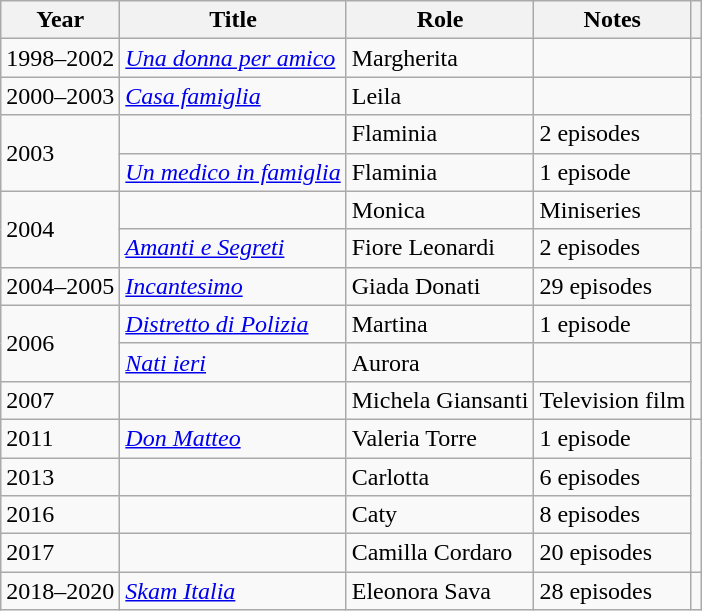<table class="wikitable sortable">
<tr>
<th>Year</th>
<th>Title</th>
<th>Role</th>
<th class="unsortable">Notes</th>
<th class="unsortable"></th>
</tr>
<tr>
<td>1998–2002</td>
<td><em><a href='#'>Una donna per amico</a></em></td>
<td>Margherita</td>
<td></td>
<td></td>
</tr>
<tr>
<td>2000–2003</td>
<td><em><a href='#'>Casa famiglia</a></em></td>
<td>Leila</td>
<td></td>
<td rowspan="2"></td>
</tr>
<tr>
<td rowspan="2">2003</td>
<td><em></em></td>
<td>Flaminia</td>
<td>2 episodes</td>
</tr>
<tr>
<td><em><a href='#'>Un medico in famiglia</a></em></td>
<td>Flaminia</td>
<td>1 episode</td>
<td></td>
</tr>
<tr>
<td rowspan="2">2004</td>
<td><em></em></td>
<td>Monica</td>
<td>Miniseries</td>
<td rowspan="2"></td>
</tr>
<tr>
<td><em><a href='#'>Amanti e Segreti</a></em></td>
<td>Fiore Leonardi</td>
<td>2 episodes</td>
</tr>
<tr>
<td>2004–2005</td>
<td><em><a href='#'>Incantesimo</a></em></td>
<td>Giada Donati</td>
<td>29 episodes</td>
<td rowspan="2"></td>
</tr>
<tr>
<td rowspan="2">2006</td>
<td><em><a href='#'>Distretto di Polizia</a></em></td>
<td>Martina</td>
<td>1 episode</td>
</tr>
<tr>
<td><em><a href='#'>Nati ieri</a></em></td>
<td>Aurora</td>
<td></td>
<td rowspan="2"></td>
</tr>
<tr>
<td>2007</td>
<td><em></em></td>
<td>Michela Giansanti</td>
<td>Television film</td>
</tr>
<tr>
<td>2011</td>
<td><em><a href='#'>Don Matteo</a></em></td>
<td>Valeria Torre</td>
<td>1 episode</td>
<td rowspan="4"></td>
</tr>
<tr>
<td>2013</td>
<td><em></em></td>
<td>Carlotta</td>
<td>6 episodes</td>
</tr>
<tr>
<td>2016</td>
<td><em></em></td>
<td>Caty</td>
<td>8 episodes</td>
</tr>
<tr>
<td>2017</td>
<td><em></em></td>
<td>Camilla Cordaro</td>
<td>20 episodes</td>
</tr>
<tr>
<td>2018–2020</td>
<td><em><a href='#'>Skam Italia</a></em></td>
<td>Eleonora Sava</td>
<td>28 episodes</td>
<td></td>
</tr>
</table>
